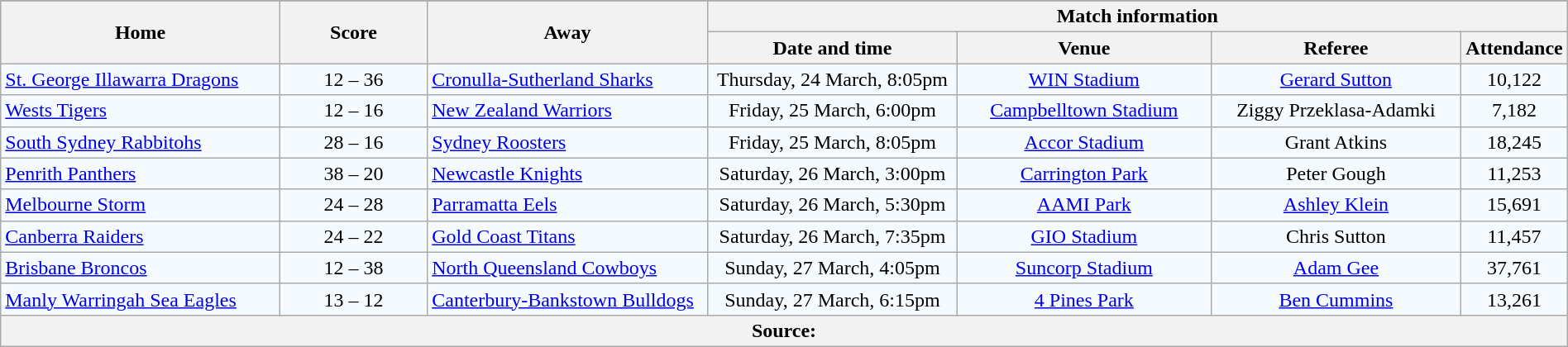<table class="wikitable" style="border-collapse:collapse; text-align:center; width:100%;">
<tr style="background:#c1d8ff;">
</tr>
<tr style="background:#c1d8ff;">
<th rowspan="2" style="width:19%;">Home</th>
<th rowspan="2" style="width:10%;">Score</th>
<th rowspan="2" style="width:19%;">Away</th>
<th colspan="6">Match information</th>
</tr>
<tr style="background:#efefef;">
<th width=17%>Date and time</th>
<th width=17%>Venue</th>
<th width=17%>Referee</th>
<th width=5%>Attendance</th>
</tr>
<tr style="text-align:center; background:#f5faff;">
<td align="left"> <a href='#'>St. George Illawarra Dragons</a></td>
<td>12 – 36</td>
<td align="left"> <a href='#'>Cronulla-Sutherland Sharks</a></td>
<td>Thursday, 24 March, 8:05pm</td>
<td><a href='#'>WIN Stadium</a></td>
<td><a href='#'>Gerard Sutton</a></td>
<td>10,122</td>
</tr>
<tr style="text-align:center; background:#f5faff;">
<td align="left"> <a href='#'>Wests Tigers</a></td>
<td>12 – 16</td>
<td align="left"> <a href='#'>New Zealand Warriors</a></td>
<td>Friday, 25 March, 6:00pm</td>
<td><a href='#'>Campbelltown Stadium</a></td>
<td>Ziggy Przeklasa-Adamki</td>
<td>7,182</td>
</tr>
<tr style="text-align:center; background:#f5faff;">
<td align="left"> <a href='#'>South Sydney Rabbitohs</a></td>
<td>28 – 16</td>
<td align="left"> <a href='#'>Sydney Roosters</a></td>
<td>Friday, 25 March, 8:05pm</td>
<td><a href='#'>Accor Stadium</a></td>
<td>Grant Atkins</td>
<td>18,245</td>
</tr>
<tr style="text-align:center; background:#f5faff;">
<td align="left"> <a href='#'>Penrith Panthers</a></td>
<td>38 – 20</td>
<td align="left"> <a href='#'>Newcastle Knights</a></td>
<td>Saturday, 26 March, 3:00pm</td>
<td><a href='#'>Carrington Park</a></td>
<td>Peter Gough</td>
<td>11,253</td>
</tr>
<tr style="text-align:center; background:#f5faff;">
<td align="left"> <a href='#'>Melbourne Storm</a></td>
<td>24 – 28</td>
<td align="left"> <a href='#'>Parramatta Eels</a></td>
<td>Saturday, 26 March, 5:30pm</td>
<td><a href='#'>AAMI Park</a></td>
<td><a href='#'>Ashley Klein</a></td>
<td>15,691</td>
</tr>
<tr style="text-align:center; background:#f5faff;">
<td align="left"> <a href='#'>Canberra Raiders</a></td>
<td>24 – 22</td>
<td align="left"> <a href='#'>Gold Coast Titans</a></td>
<td>Saturday, 26 March, 7:35pm</td>
<td><a href='#'>GIO Stadium</a></td>
<td>Chris Sutton</td>
<td>11,457</td>
</tr>
<tr style="text-align:center; background:#f5faff;">
<td align="left"> <a href='#'>Brisbane Broncos</a></td>
<td>12 – 38</td>
<td align="left"> <a href='#'>North Queensland Cowboys</a></td>
<td>Sunday, 27 March, 4:05pm</td>
<td><a href='#'>Suncorp Stadium</a></td>
<td><a href='#'>Adam Gee</a></td>
<td>37,761</td>
</tr>
<tr style="text-align:center; background:#f5faff;">
<td align="left"> <a href='#'>Manly Warringah Sea Eagles</a></td>
<td>13 – 12</td>
<td align="left"> <a href='#'>Canterbury-Bankstown Bulldogs</a></td>
<td>Sunday, 27 March, 6:15pm</td>
<td><a href='#'>4 Pines Park</a></td>
<td><a href='#'>Ben Cummins</a></td>
<td>13,261</td>
</tr>
<tr>
<th colspan="7">Source:</th>
</tr>
</table>
